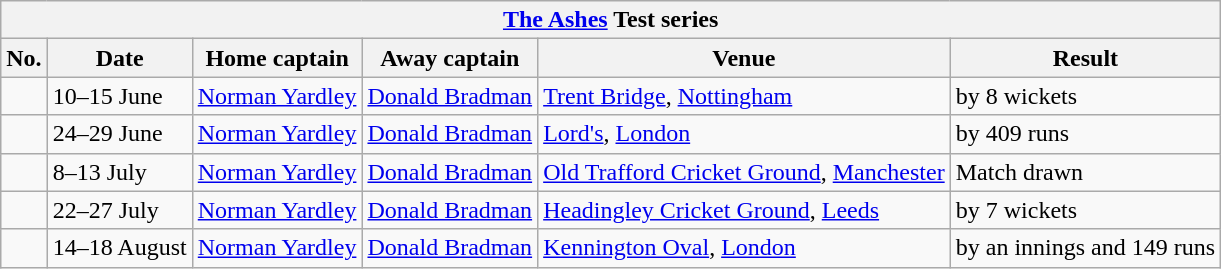<table class="wikitable">
<tr>
<th colspan="9"><a href='#'>The Ashes</a> Test series</th>
</tr>
<tr>
<th>No.</th>
<th>Date</th>
<th>Home captain</th>
<th>Away captain</th>
<th>Venue</th>
<th>Result</th>
</tr>
<tr>
<td></td>
<td>10–15 June</td>
<td><a href='#'>Norman Yardley</a></td>
<td><a href='#'>Donald Bradman</a></td>
<td><a href='#'>Trent Bridge</a>, <a href='#'>Nottingham</a></td>
<td> by 8 wickets</td>
</tr>
<tr>
<td></td>
<td>24–29 June</td>
<td><a href='#'>Norman Yardley</a></td>
<td><a href='#'>Donald Bradman</a></td>
<td><a href='#'>Lord's</a>, <a href='#'>London</a></td>
<td> by 409 runs</td>
</tr>
<tr>
<td></td>
<td>8–13 July</td>
<td><a href='#'>Norman Yardley</a></td>
<td><a href='#'>Donald Bradman</a></td>
<td><a href='#'>Old Trafford Cricket Ground</a>, <a href='#'>Manchester</a></td>
<td>Match drawn</td>
</tr>
<tr>
<td></td>
<td>22–27 July</td>
<td><a href='#'>Norman Yardley</a></td>
<td><a href='#'>Donald Bradman</a></td>
<td><a href='#'>Headingley Cricket Ground</a>, <a href='#'>Leeds</a></td>
<td> by 7 wickets</td>
</tr>
<tr>
<td></td>
<td>14–18 August</td>
<td><a href='#'>Norman Yardley</a></td>
<td><a href='#'>Donald Bradman</a></td>
<td><a href='#'>Kennington Oval</a>, <a href='#'>London</a></td>
<td> by an innings and 149 runs</td>
</tr>
</table>
